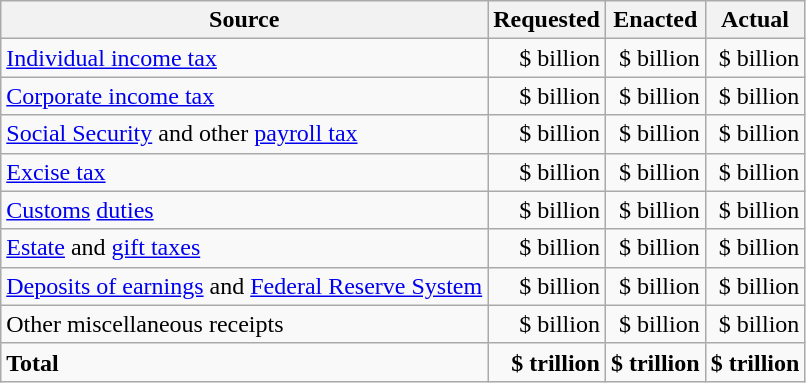<table class="wikitable sortable">
<tr>
<th>Source</th>
<th>Requested</th>
<th>Enacted</th>
<th>Actual</th>
</tr>
<tr>
<td><a href='#'>Individual income tax</a></td>
<td style="text-align:right">$ billion</td>
<td style="text-align:right">$ billion</td>
<td style="text-align:right">$ billion</td>
</tr>
<tr>
<td><a href='#'>Corporate income tax</a></td>
<td style="text-align:right">$ billion</td>
<td style="text-align:right">$ billion</td>
<td style="text-align:right">$ billion</td>
</tr>
<tr>
<td><a href='#'>Social Security</a> and other <a href='#'>payroll tax</a></td>
<td style="text-align:right">$ billion</td>
<td style="text-align:right">$ billion</td>
<td style="text-align:right">$ billion</td>
</tr>
<tr>
<td><a href='#'>Excise tax</a></td>
<td style="text-align:right">$ billion</td>
<td style="text-align:right">$ billion</td>
<td style="text-align:right">$ billion</td>
</tr>
<tr>
<td><a href='#'>Customs</a> <a href='#'>duties</a></td>
<td style="text-align:right">$ billion</td>
<td style="text-align:right">$ billion</td>
<td style="text-align:right">$ billion</td>
</tr>
<tr>
<td><a href='#'>Estate</a> and <a href='#'>gift taxes</a></td>
<td style="text-align:right">$ billion</td>
<td style="text-align:right">$ billion</td>
<td style="text-align:right">$ billion</td>
</tr>
<tr>
<td><a href='#'>Deposits of earnings</a> and <a href='#'>Federal Reserve System</a></td>
<td style="text-align:right">$ billion</td>
<td style="text-align:right">$ billion</td>
<td style="text-align:right">$ billion</td>
</tr>
<tr>
<td>Other miscellaneous receipts</td>
<td style="text-align:right">$ billion</td>
<td style="text-align:right">$ billion</td>
<td style="text-align:right">$ billion</td>
</tr>
<tr class="sortbottom">
<td><strong>Total</strong></td>
<td style="text-align:right"><strong>$ trillion</strong></td>
<td style="text-align:right"><strong>$ trillion</strong></td>
<td style="text-align:right"><strong>$ trillion</strong></td>
</tr>
</table>
